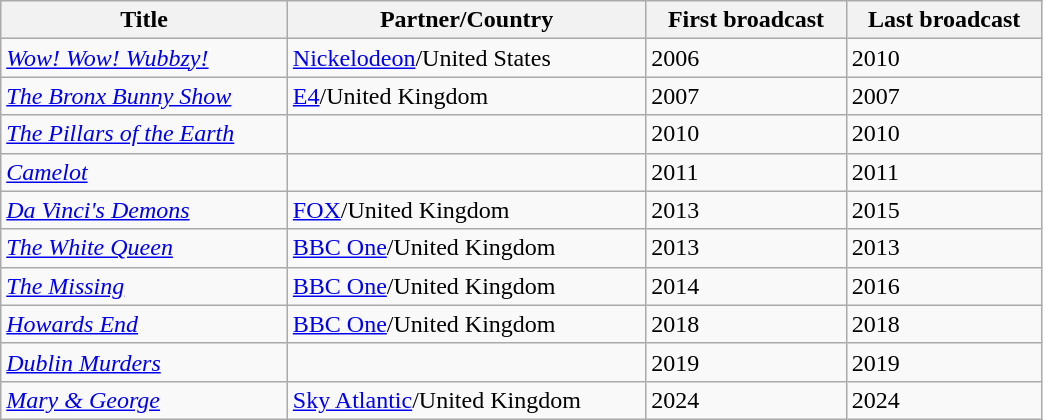<table class="wikitable sortable" style="width:55%">
<tr>
<th>Title</th>
<th>Partner/Country</th>
<th>First broadcast</th>
<th>Last broadcast</th>
</tr>
<tr>
<td><em><a href='#'>Wow! Wow! Wubbzy!</a></em></td>
<td><a href='#'>Nickelodeon</a>/United States</td>
<td>2006</td>
<td>2010</td>
</tr>
<tr>
<td><em><a href='#'>The Bronx Bunny Show</a></em></td>
<td><a href='#'>E4</a>/United Kingdom</td>
<td>2007</td>
<td>2007</td>
</tr>
<tr>
<td><em><a href='#'>The Pillars of the Earth</a></em></td>
<td></td>
<td>2010</td>
<td>2010</td>
</tr>
<tr>
<td><em><a href='#'>Camelot</a></em></td>
<td></td>
<td>2011</td>
<td>2011</td>
</tr>
<tr>
<td><em><a href='#'>Da Vinci's Demons</a></em></td>
<td><a href='#'>FOX</a>/United Kingdom</td>
<td>2013</td>
<td>2015</td>
</tr>
<tr>
<td><em><a href='#'>The White Queen</a></em></td>
<td><a href='#'>BBC One</a>/United Kingdom</td>
<td>2013</td>
<td>2013</td>
</tr>
<tr>
<td><em><a href='#'>The Missing</a></em></td>
<td><a href='#'>BBC One</a>/United Kingdom</td>
<td>2014</td>
<td>2016</td>
</tr>
<tr>
<td><em><a href='#'>Howards End</a></em></td>
<td><a href='#'>BBC One</a>/United Kingdom</td>
<td>2018</td>
<td>2018</td>
</tr>
<tr>
<td><em><a href='#'>Dublin Murders</a></em></td>
<td></td>
<td>2019</td>
<td>2019</td>
</tr>
<tr>
<td><em><a href='#'>Mary & George</a></em></td>
<td><a href='#'>Sky Atlantic</a>/United Kingdom</td>
<td>2024</td>
<td>2024</td>
</tr>
</table>
